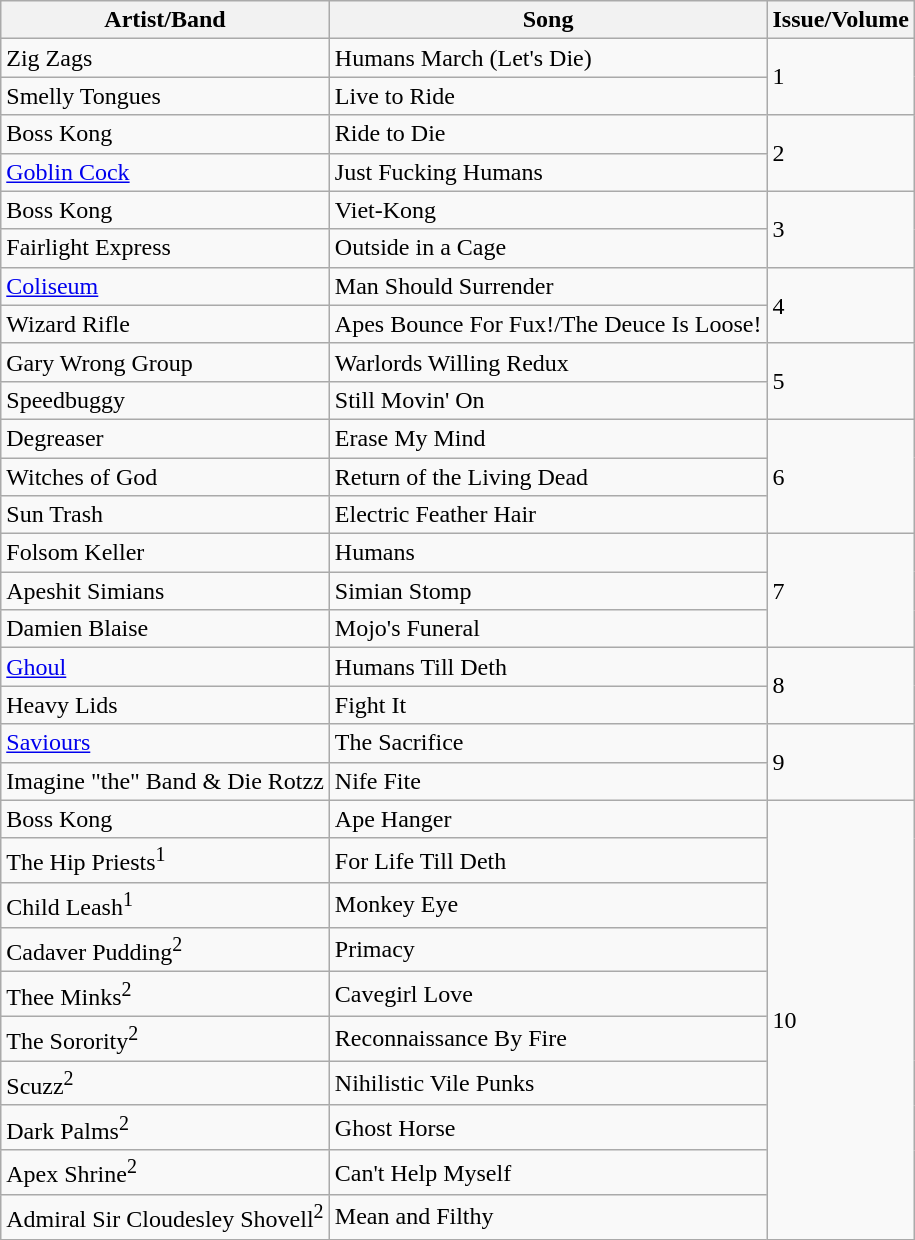<table class="wikitable sortable">
<tr>
<th>Artist/Band</th>
<th>Song</th>
<th>Issue/Volume</th>
</tr>
<tr>
<td>Zig Zags</td>
<td>Humans March (Let's Die)</td>
<td rowspan="2">1</td>
</tr>
<tr>
<td>Smelly Tongues</td>
<td>Live to Ride</td>
</tr>
<tr>
<td>Boss Kong</td>
<td>Ride to Die</td>
<td rowspan="2">2</td>
</tr>
<tr>
<td><a href='#'>Goblin Cock</a></td>
<td>Just Fucking Humans</td>
</tr>
<tr>
<td>Boss Kong</td>
<td>Viet-Kong</td>
<td rowspan="2">3</td>
</tr>
<tr>
<td>Fairlight Express</td>
<td>Outside in a Cage</td>
</tr>
<tr>
<td><a href='#'>Coliseum</a></td>
<td>Man Should Surrender</td>
<td rowspan="2">4</td>
</tr>
<tr>
<td>Wizard Rifle</td>
<td>Apes Bounce For Fux!/The Deuce Is Loose!</td>
</tr>
<tr>
<td>Gary Wrong Group</td>
<td>Warlords Willing Redux</td>
<td rowspan="2">5</td>
</tr>
<tr>
<td>Speedbuggy</td>
<td>Still Movin' On</td>
</tr>
<tr>
<td>Degreaser</td>
<td>Erase My Mind</td>
<td rowspan="3">6</td>
</tr>
<tr>
<td>Witches of God</td>
<td>Return of the Living Dead</td>
</tr>
<tr>
<td>Sun Trash</td>
<td>Electric Feather Hair</td>
</tr>
<tr>
<td>Folsom Keller</td>
<td>Humans</td>
<td rowspan="3">7</td>
</tr>
<tr>
<td>Apeshit Simians</td>
<td>Simian Stomp</td>
</tr>
<tr>
<td>Damien Blaise</td>
<td>Mojo's Funeral</td>
</tr>
<tr>
<td><a href='#'>Ghoul</a></td>
<td>Humans Till Deth</td>
<td rowspan="2">8</td>
</tr>
<tr>
<td>Heavy Lids</td>
<td>Fight It</td>
</tr>
<tr>
<td><a href='#'>Saviours</a></td>
<td>The Sacrifice</td>
<td rowspan="2">9</td>
</tr>
<tr>
<td>Imagine "the" Band & Die Rotzz</td>
<td>Nife Fite</td>
</tr>
<tr>
<td>Boss Kong</td>
<td>Ape Hanger</td>
<td rowspan="10">10</td>
</tr>
<tr>
<td>The Hip Priests<sup>1</sup></td>
<td>For Life Till Deth</td>
</tr>
<tr>
<td>Child Leash<sup>1</sup></td>
<td>Monkey Eye</td>
</tr>
<tr>
<td>Cadaver Pudding<sup>2</sup></td>
<td>Primacy</td>
</tr>
<tr>
<td>Thee Minks<sup>2</sup></td>
<td>Cavegirl Love</td>
</tr>
<tr>
<td>The Sorority<sup>2</sup></td>
<td>Reconnaissance By Fire</td>
</tr>
<tr>
<td>Scuzz<sup>2</sup></td>
<td>Nihilistic Vile Punks</td>
</tr>
<tr>
<td>Dark Palms<sup>2</sup></td>
<td>Ghost Horse</td>
</tr>
<tr>
<td>Apex Shrine<sup>2</sup></td>
<td>Can't Help Myself</td>
</tr>
<tr>
<td>Admiral Sir Cloudesley Shovell<sup>2</sup></td>
<td>Mean and Filthy</td>
</tr>
</table>
